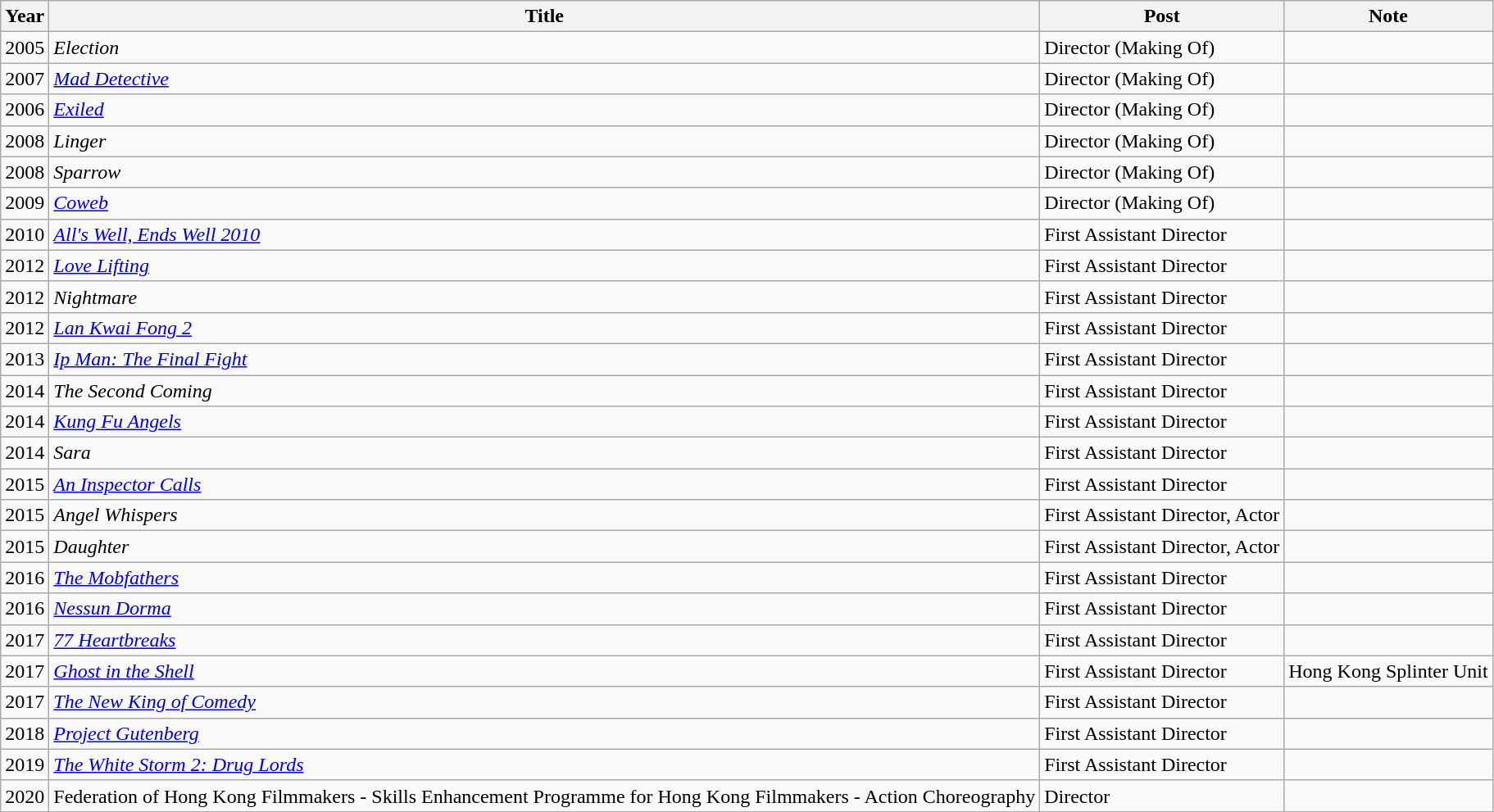<table class="wikitable">
<tr>
<th>Year</th>
<th>Title</th>
<th>Post</th>
<th>Note</th>
</tr>
<tr>
<td>2005</td>
<td><em>Election</em></td>
<td>Director (Making Of)</td>
<td></td>
</tr>
<tr>
<td>2007</td>
<td><em><a href='#'>Mad Detective</a></em></td>
<td>Director (Making Of)</td>
<td></td>
</tr>
<tr>
<td>2006</td>
<td><em><a href='#'>Exiled</a></em></td>
<td>Director (Making Of)</td>
<td></td>
</tr>
<tr>
<td>2008</td>
<td><em>Linger</em></td>
<td>Director (Making Of)</td>
<td></td>
</tr>
<tr>
<td>2008</td>
<td><em>Sparrow</em></td>
<td>Director (Making Of)</td>
<td></td>
</tr>
<tr>
<td>2009</td>
<td><em><a href='#'>Coweb</a></em></td>
<td>Director (Making Of)</td>
<td></td>
</tr>
<tr>
<td>2010</td>
<td><em><a href='#'>All's Well, Ends Well 2010</a></em></td>
<td>First Assistant Director</td>
<td></td>
</tr>
<tr>
<td>2012</td>
<td><em><a href='#'>Love Lifting</a></em></td>
<td>First Assistant Director</td>
<td></td>
</tr>
<tr>
<td>2012</td>
<td><em>Nightmare</em></td>
<td>First Assistant Director</td>
<td></td>
</tr>
<tr>
<td>2012</td>
<td><em><a href='#'>Lan Kwai Fong 2</a></em></td>
<td>First Assistant Director</td>
<td></td>
</tr>
<tr>
<td>2013</td>
<td><em><a href='#'>Ip Man: The Final Fight</a></em></td>
<td>First Assistant Director</td>
<td></td>
</tr>
<tr>
<td>2014</td>
<td><em>The Second Coming</em></td>
<td>First Assistant Director</td>
<td></td>
</tr>
<tr>
<td>2014</td>
<td><em><a href='#'>Kung Fu Angels</a></em></td>
<td>First Assistant Director</td>
<td></td>
</tr>
<tr>
<td>2014</td>
<td><em>Sara</em></td>
<td>First Assistant Director</td>
<td></td>
</tr>
<tr>
<td>2015</td>
<td><em><a href='#'>An Inspector Calls</a></em></td>
<td>First Assistant Director</td>
<td></td>
</tr>
<tr>
<td>2015</td>
<td><em>Angel Whispers</em></td>
<td>First Assistant Director, Actor</td>
<td></td>
</tr>
<tr>
<td>2015</td>
<td><em>Daughter</em></td>
<td>First Assistant Director, Actor</td>
<td></td>
</tr>
<tr>
<td>2016</td>
<td><em><a href='#'>The Mobfathers</a></em></td>
<td>First Assistant Director</td>
<td></td>
</tr>
<tr>
<td>2016</td>
<td><em><a href='#'>Nessun Dorma</a></em></td>
<td>First Assistant Director</td>
<td></td>
</tr>
<tr>
<td>2017</td>
<td><em><a href='#'>77 Heartbreaks</a></em></td>
<td>First Assistant Director</td>
<td></td>
</tr>
<tr>
<td>2017</td>
<td><em><a href='#'>Ghost in the Shell</a></em></td>
<td>First Assistant Director</td>
<td>Hong Kong Splinter Unit</td>
</tr>
<tr>
<td>2017</td>
<td><em><a href='#'>The New King of Comedy</a></em></td>
<td>First Assistant Director</td>
<td></td>
</tr>
<tr>
<td>2018</td>
<td><em><a href='#'>Project Gutenberg</a></em></td>
<td>First Assistant Director</td>
<td></td>
</tr>
<tr>
<td>2019</td>
<td><em><a href='#'>The White Storm 2: Drug Lords</a></em></td>
<td>First Assistant Director</td>
<td></td>
</tr>
<tr>
<td>2020</td>
<td>Federation of Hong Kong Filmmakers - Skills Enhancement Programme for Hong Kong Filmmakers - Action Choreography</td>
<td>Director</td>
<td></td>
</tr>
</table>
